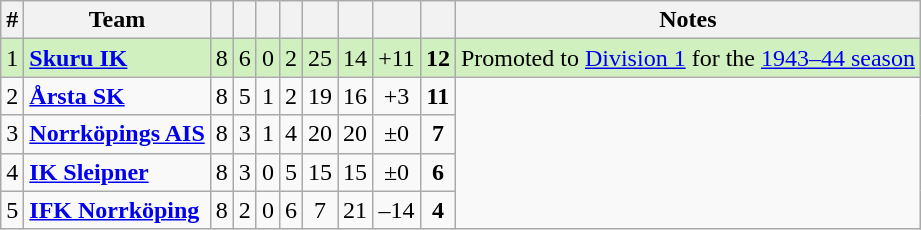<table class="wikitable sortable">
<tr>
<th>#</th>
<th>Team</th>
<th></th>
<th></th>
<th></th>
<th></th>
<th></th>
<th></th>
<th></th>
<th></th>
<th>Notes</th>
</tr>
<tr style="background: #D0F0C0;">
<td>1</td>
<td style="font-weight:bold;"><a href='#'>Skuru IK</a></td>
<td style="text-align: center;">8</td>
<td style="text-align: center;">6</td>
<td style="text-align: center;">0</td>
<td style="text-align: center;">2</td>
<td style="text-align: center;">25</td>
<td style="text-align: center;">14</td>
<td style="text-align: center;">+11</td>
<td style="text-align: center; font-weight:bold;">12</td>
<td>Promoted to <a href='#'>Division 1</a> for the <a href='#'>1943–44 season</a></td>
</tr>
<tr>
<td>2</td>
<td style="font-weight:bold;"><a href='#'>Årsta SK</a></td>
<td style="text-align: center;">8</td>
<td style="text-align: center;">5</td>
<td style="text-align: center;">1</td>
<td style="text-align: center;">2</td>
<td style="text-align: center;">19</td>
<td style="text-align: center;">16</td>
<td style="text-align: center;">+3</td>
<td style="text-align: center; font-weight:bold;">11</td>
</tr>
<tr>
<td>3</td>
<td style="font-weight:bold;"><a href='#'>Norrköpings AIS</a></td>
<td style="text-align: center;">8</td>
<td style="text-align: center;">3</td>
<td style="text-align: center;">1</td>
<td style="text-align: center;">4</td>
<td style="text-align: center;">20</td>
<td style="text-align: center;">20</td>
<td style="text-align: center;">±0</td>
<td style="text-align: center; font-weight:bold;">7</td>
</tr>
<tr>
<td>4</td>
<td style="font-weight:bold;"><a href='#'>IK Sleipner</a></td>
<td style="text-align: center;">8</td>
<td style="text-align: center;">3</td>
<td style="text-align: center;">0</td>
<td style="text-align: center;">5</td>
<td style="text-align: center;">15</td>
<td style="text-align: center;">15</td>
<td style="text-align: center;">±0</td>
<td style="text-align: center; font-weight:bold;">6</td>
</tr>
<tr>
<td>5</td>
<td style="font-weight:bold;"><a href='#'>IFK Norrköping</a></td>
<td style="text-align: center;">8</td>
<td style="text-align: center;">2</td>
<td style="text-align: center;">0</td>
<td style="text-align: center;">6</td>
<td style="text-align: center;">7</td>
<td style="text-align: center;">21</td>
<td style="text-align: center;">–14</td>
<td style="text-align: center; font-weight:bold;">4</td>
</tr>
</table>
